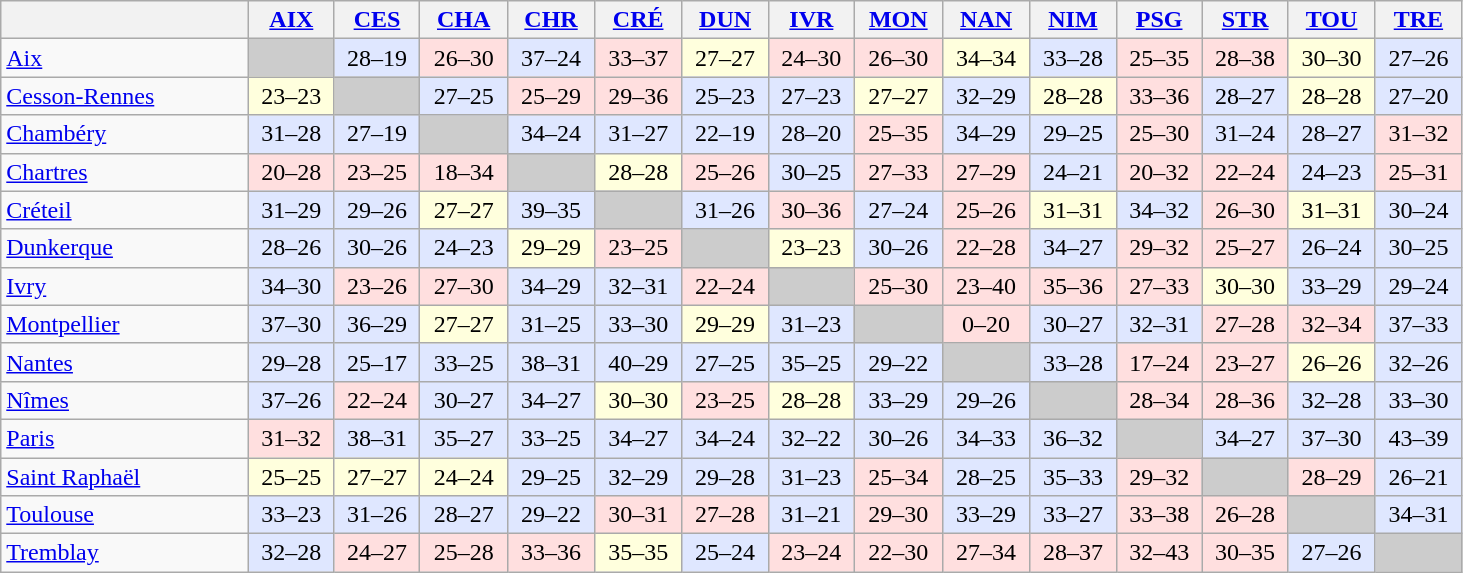<table class="wikitable" style="text-align: center;" width="975">
<tr>
<th width=180></th>
<th width=55><a href='#'>AIX</a></th>
<th width=55><a href='#'>CES</a></th>
<th width=55><a href='#'>CHA</a></th>
<th width=55><a href='#'>CHR</a></th>
<th width=55><a href='#'>CRÉ</a></th>
<th width=55><a href='#'>DUN</a></th>
<th width=55><a href='#'>IVR</a></th>
<th width=55><a href='#'>MON</a></th>
<th width=55><a href='#'>NAN</a></th>
<th width=55><a href='#'>NIM</a></th>
<th width=55><a href='#'>PSG</a></th>
<th width=55><a href='#'>STR</a></th>
<th width=55><a href='#'>TOU</a></th>
<th width=55><a href='#'>TRE</a></th>
</tr>
<tr>
<td style="text-align: left;"><a href='#'>Aix</a></td>
<td bgcolor=#CCCCCC> </td>
<td bgcolor=#DFE7FF>28–19</td>
<td bgcolor=#FFDFDF>26–30</td>
<td bgcolor=#DFE7FF>37–24</td>
<td bgcolor=#FFDFDF>33–37</td>
<td bgcolor=#FFFFDD>27–27</td>
<td bgcolor=#FFDFDF>24–30</td>
<td bgcolor=#FFDFDF>26–30</td>
<td bgcolor=#FFFFDD>34–34</td>
<td bgcolor=#DFE7FF>33–28</td>
<td bgcolor=#FFDFDF>25–35</td>
<td bgcolor=#FFDFDF>28–38</td>
<td bgcolor=#FFFFDD>30–30</td>
<td bgcolor=#DFE7FF>27–26</td>
</tr>
<tr>
<td style="text-align: left;"><a href='#'>Cesson-Rennes</a></td>
<td bgcolor=#FFFFDD>23–23</td>
<td bgcolor=#CCCCCC> </td>
<td bgcolor=#DFE7FF>27–25</td>
<td bgcolor=#FFDFDF>25–29</td>
<td bgcolor=#FFDFDF>29–36</td>
<td bgcolor=#DFE7FF>25–23</td>
<td bgcolor=#DFE7FF>27–23</td>
<td bgcolor=#FFFFDD>27–27</td>
<td bgcolor=#DFE7FF>32–29</td>
<td bgcolor=#FFFFDD>28–28</td>
<td bgcolor=#FFDFDF>33–36</td>
<td bgcolor=#DFE7FF>28–27</td>
<td bgcolor=#FFFFDD>28–28</td>
<td bgcolor=#DFE7FF>27–20</td>
</tr>
<tr>
<td style="text-align: left;"><a href='#'>Chambéry</a></td>
<td bgcolor=#DFE7FF>31–28</td>
<td bgcolor=#DFE7FF>27–19</td>
<td bgcolor=#CCCCCC> </td>
<td bgcolor=#DFE7FF>34–24</td>
<td bgcolor=#DFE7FF>31–27</td>
<td bgcolor=#DFE7FF>22–19</td>
<td bgcolor=#DFE7FF>28–20</td>
<td bgcolor=#FFDFDF>25–35</td>
<td bgcolor=#DFE7FF>34–29</td>
<td bgcolor=#DFE7FF>29–25</td>
<td bgcolor=#FFDFDF>25–30</td>
<td bgcolor=#DFE7FF>31–24</td>
<td bgcolor=#DFE7FF>28–27</td>
<td bgcolor=#FFDFDF>31–32</td>
</tr>
<tr>
<td style="text-align: left;"><a href='#'>Chartres</a></td>
<td bgcolor=#FFDFDF>20–28</td>
<td bgcolor=#FFDFDF>23–25</td>
<td bgcolor=#FFDFDF>18–34</td>
<td bgcolor=#CCCCCC> </td>
<td bgcolor=#FFFFDD>28–28</td>
<td bgcolor=#FFDFDF>25–26</td>
<td bgcolor=#DFE7FF>30–25</td>
<td bgcolor=#FFDFDF>27–33</td>
<td bgcolor=#FFDFDF>27–29</td>
<td bgcolor=#DFE7FF>24–21</td>
<td bgcolor=#FFDFDF>20–32</td>
<td bgcolor=#FFDFDF>22–24</td>
<td bgcolor=#DFE7FF>24–23</td>
<td bgcolor=#FFDFDF>25–31</td>
</tr>
<tr>
<td style="text-align: left;"><a href='#'>Créteil</a></td>
<td bgcolor=#DFE7FF>31–29</td>
<td bgcolor=#DFE7FF>29–26</td>
<td bgcolor=#FFFFDD>27–27</td>
<td bgcolor=#DFE7FF>39–35</td>
<td bgcolor=#CCCCCC> </td>
<td bgcolor=#DFE7FF>31–26</td>
<td bgcolor=#FFDFDF>30–36</td>
<td bgcolor=#DFE7FF>27–24</td>
<td bgcolor=#FFDFDF>25–26</td>
<td bgcolor=#FFFFDD>31–31</td>
<td bgcolor=#DFE7FF>34–32</td>
<td bgcolor=#FFDFDF>26–30</td>
<td bgcolor=#FFFFDD>31–31</td>
<td bgcolor=#DFE7FF>30–24</td>
</tr>
<tr>
<td style="text-align: left;"><a href='#'>Dunkerque</a></td>
<td bgcolor=#DFE7FF>28–26</td>
<td bgcolor=#DFE7FF>30–26</td>
<td bgcolor=#DFE7FF>24–23</td>
<td bgcolor=#FFFFDD>29–29</td>
<td bgcolor=#FFDFDF>23–25</td>
<td bgcolor=#CCCCCC> </td>
<td bgcolor=#FFFFDD>23–23</td>
<td bgcolor=#DFE7FF>30–26</td>
<td bgcolor=#FFDFDF>22–28</td>
<td bgcolor=#DFE7FF>34–27</td>
<td bgcolor=#FFDFDF>29–32</td>
<td bgcolor=#FFDFDF>25–27</td>
<td bgcolor=#DFE7FF>26–24</td>
<td bgcolor=#DFE7FF>30–25</td>
</tr>
<tr>
<td style="text-align: left;"><a href='#'>Ivry</a></td>
<td bgcolor=#DFE7FF>34–30</td>
<td bgcolor=#FFDFDF>23–26</td>
<td bgcolor=#FFDFDF>27–30</td>
<td bgcolor=#DFE7FF>34–29</td>
<td bgcolor=#DFE7FF>32–31</td>
<td bgcolor=#FFDFDF>22–24</td>
<td bgcolor=#CCCCCC> </td>
<td bgcolor=#FFDFDF>25–30</td>
<td bgcolor=#FFDFDF>23–40</td>
<td bgcolor=#FFDFDF>35–36</td>
<td bgcolor=#FFDFDF>27–33</td>
<td bgcolor=#FFFFDD>30–30</td>
<td bgcolor=#DFE7FF>33–29</td>
<td bgcolor=#DFE7FF>29–24</td>
</tr>
<tr>
<td style="text-align: left;"><a href='#'>Montpellier</a></td>
<td bgcolor=#DFE7FF>37–30</td>
<td bgcolor=#DFE7FF>36–29</td>
<td bgcolor=#FFFFDD>27–27</td>
<td bgcolor=#DFE7FF>31–25</td>
<td bgcolor=#DFE7FF>33–30</td>
<td bgcolor=#FFFFDD>29–29</td>
<td bgcolor=#DFE7FF>31–23</td>
<td bgcolor=#CCCCCC> </td>
<td bgcolor=#FFDFDF>0–20</td>
<td bgcolor=#DFE7FF>30–27</td>
<td bgcolor=#DFE7FF>32–31</td>
<td bgcolor=#FFDFDF>27–28</td>
<td bgcolor=#FFDFDF>32–34</td>
<td bgcolor=#DFE7FF>37–33</td>
</tr>
<tr>
<td style="text-align: left;"><a href='#'>Nantes</a></td>
<td bgcolor=#DFE7FF>29–28</td>
<td bgcolor=#DFE7FF>25–17</td>
<td bgcolor=#DFE7FF>33–25</td>
<td bgcolor=#DFE7FF>38–31</td>
<td bgcolor=#DFE7FF>40–29</td>
<td bgcolor=#DFE7FF>27–25</td>
<td bgcolor=#DFE7FF>35–25</td>
<td bgcolor=#DFE7FF>29–22</td>
<td bgcolor=#CCCCCC> </td>
<td bgcolor=#DFE7FF>33–28</td>
<td bgcolor=#FFDFDF>17–24</td>
<td bgcolor=#FFDFDF>23–27</td>
<td bgcolor=#FFFFDD>26–26</td>
<td bgcolor=#DFE7FF>32–26</td>
</tr>
<tr>
<td style="text-align: left;"><a href='#'>Nîmes</a></td>
<td bgcolor=#DFE7FF>37–26</td>
<td bgcolor=#FFDFDF>22–24</td>
<td bgcolor=#DFE7FF>30–27</td>
<td bgcolor=#DFE7FF>34–27</td>
<td bgcolor=#FFFFDD>30–30</td>
<td bgcolor=#FFDFDF>23–25</td>
<td bgcolor=#FFFFDD>28–28</td>
<td bgcolor=#DFE7FF>33–29</td>
<td bgcolor=#DFE7FF>29–26</td>
<td bgcolor=#CCCCCC> </td>
<td bgcolor=#FFDFDF>28–34</td>
<td bgcolor=#FFDFDF>28–36</td>
<td bgcolor=#DFE7FF>32–28</td>
<td bgcolor=#DFE7FF>33–30</td>
</tr>
<tr>
<td style="text-align: left;"><a href='#'>Paris</a></td>
<td bgcolor=#FFDFDF>31–32</td>
<td bgcolor=#DFE7FF>38–31</td>
<td bgcolor=#DFE7FF>35–27</td>
<td bgcolor=#DFE7FF>33–25</td>
<td bgcolor=#DFE7FF>34–27</td>
<td bgcolor=#DFE7FF>34–24</td>
<td bgcolor=#DFE7FF>32–22</td>
<td bgcolor=#DFE7FF>30–26</td>
<td bgcolor=#DFE7FF>34–33</td>
<td bgcolor=#DFE7FF>36–32</td>
<td bgcolor=#CCCCCC> </td>
<td bgcolor=#DFE7FF>34–27</td>
<td bgcolor=#DFE7FF>37–30</td>
<td bgcolor=#DFE7FF>43–39</td>
</tr>
<tr>
<td style="text-align: left;"><a href='#'>Saint Raphaël</a></td>
<td bgcolor=#FFFFDD>25–25</td>
<td bgcolor=#FFFFDD>27–27</td>
<td bgcolor=#FFFFDD>24–24</td>
<td bgcolor=#DFE7FF>29–25</td>
<td bgcolor=#DFE7FF>32–29</td>
<td bgcolor=#DFE7FF>29–28</td>
<td bgcolor=#DFE7FF>31–23</td>
<td bgcolor=#FFDFDF>25–34</td>
<td bgcolor=#DFE7FF>28–25</td>
<td bgcolor=#DFE7FF>35–33</td>
<td bgcolor=#FFDFDF>29–32</td>
<td bgcolor=#CCCCCC> </td>
<td bgcolor=#FFDFDF>28–29</td>
<td bgcolor=#DFE7FF>26–21</td>
</tr>
<tr>
<td style="text-align: left;"><a href='#'>Toulouse</a></td>
<td bgcolor=#DFE7FF>33–23</td>
<td bgcolor=#DFE7FF>31–26</td>
<td bgcolor=#DFE7FF>28–27</td>
<td bgcolor=#DFE7FF>29–22</td>
<td bgcolor=#FFDFDF>30–31</td>
<td bgcolor=#FFDFDF>27–28</td>
<td bgcolor=#DFE7FF>31–21</td>
<td bgcolor=#FFDFDF>29–30</td>
<td bgcolor=#DFE7FF>33–29</td>
<td bgcolor=#DFE7FF>33–27</td>
<td bgcolor=#FFDFDF>33–38</td>
<td bgcolor=#FFDFDF>26–28</td>
<td bgcolor=#CCCCCC> </td>
<td bgcolor=#DFE7FF>34–31</td>
</tr>
<tr>
<td style="text-align: left;"><a href='#'>Tremblay</a></td>
<td bgcolor=#DFE7FF>32–28</td>
<td bgcolor=#FFDFDF>24–27</td>
<td bgcolor=#FFDFDF>25–28</td>
<td bgcolor=#FFDFDF>33–36</td>
<td bgcolor=#FFFFDD>35–35</td>
<td bgcolor=#DFE7FF>25–24</td>
<td bgcolor=#FFDFDF>23–24</td>
<td bgcolor=#FFDFDF>22–30</td>
<td bgcolor=#FFDFDF>27–34</td>
<td bgcolor=#FFDFDF>28–37</td>
<td bgcolor=#FFDFDF>32–43</td>
<td bgcolor=#FFDFDF>30–35</td>
<td bgcolor=#DFE7FF>27–26</td>
<td bgcolor=#CCCCCC> </td>
</tr>
</table>
